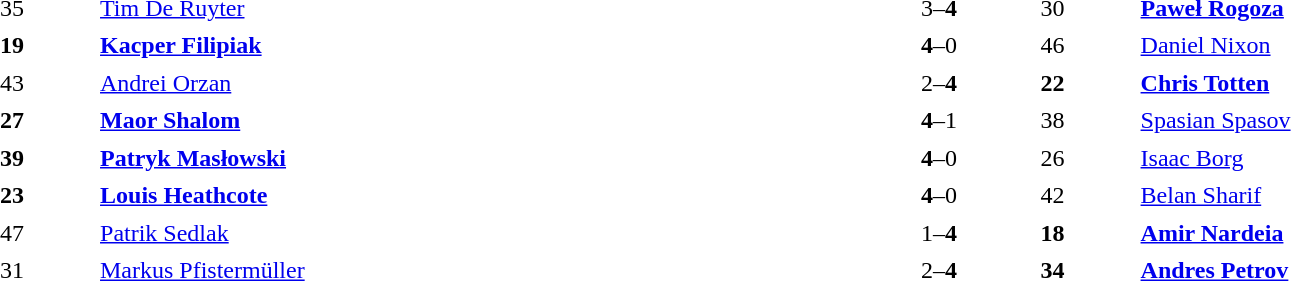<table width="100%" cellspacing="5">
<tr>
<th width=5%></th>
<th width=40%></th>
<th width=10%></th>
<th width=5%></th>
<th width=40%></th>
</tr>
<tr>
<td>35</td>
<td> <a href='#'>Tim De Ruyter</a></td>
<td align="center">3–<strong>4</strong></td>
<td>30</td>
<td> <strong><a href='#'>Paweł Rogoza</a></strong></td>
</tr>
<tr>
<td><strong>19</strong></td>
<td> <strong><a href='#'>Kacper Filipiak</a></strong></td>
<td align="center"><strong>4</strong>–0</td>
<td>46</td>
<td> <a href='#'>Daniel Nixon</a></td>
</tr>
<tr>
<td>43</td>
<td> <a href='#'>Andrei Orzan</a></td>
<td align="center">2–<strong>4</strong></td>
<td><strong>22</strong></td>
<td> <strong><a href='#'>Chris Totten</a></strong></td>
</tr>
<tr>
<td><strong>27</strong></td>
<td> <strong><a href='#'>Maor Shalom</a></strong></td>
<td align="center"><strong>4</strong>–1</td>
<td>38</td>
<td> <a href='#'>Spasian Spasov</a></td>
</tr>
<tr>
<td><strong>39</strong></td>
<td> <strong><a href='#'>Patryk Masłowski</a></strong></td>
<td align="center"><strong>4</strong>–0</td>
<td>26</td>
<td> <a href='#'>Isaac Borg</a></td>
</tr>
<tr>
<td><strong>23</strong></td>
<td> <strong><a href='#'>Louis Heathcote</a></strong></td>
<td align="center"><strong>4</strong>–0</td>
<td>42</td>
<td> <a href='#'>Belan Sharif</a></td>
</tr>
<tr>
<td>47</td>
<td> <a href='#'>Patrik Sedlak</a></td>
<td align="center">1–<strong>4</strong></td>
<td><strong>18</strong></td>
<td> <strong><a href='#'>Amir Nardeia</a></strong></td>
</tr>
<tr>
<td>31</td>
<td> <a href='#'>Markus Pfistermüller</a></td>
<td align="center">2–<strong>4</strong></td>
<td><strong>34</strong></td>
<td> <strong><a href='#'>Andres Petrov</a></strong></td>
</tr>
</table>
